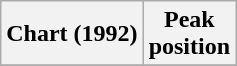<table class="wikitable">
<tr>
<th>Chart (1992)</th>
<th>Peak<br>position</th>
</tr>
<tr>
</tr>
</table>
